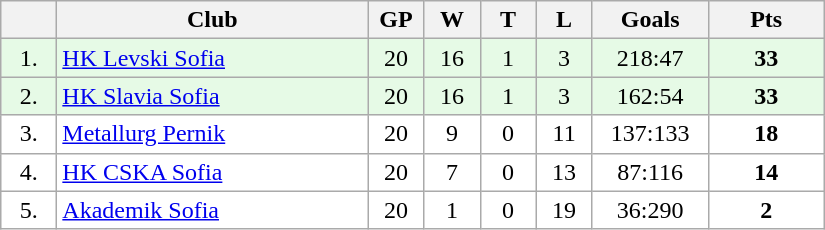<table class="wikitable">
<tr>
<th width="30"></th>
<th width="200">Club</th>
<th width="30">GP</th>
<th width="30">W</th>
<th width="30">T</th>
<th width="30">L</th>
<th width="70">Goals</th>
<th width="70">Pts</th>
</tr>
<tr bgcolor="#e6fae6" align="center">
<td>1.</td>
<td align="left"><a href='#'>HK Levski Sofia</a></td>
<td>20</td>
<td>16</td>
<td>1</td>
<td>3</td>
<td>218:47</td>
<td><strong>33</strong></td>
</tr>
<tr bgcolor="#e6fae6" align="center">
<td>2.</td>
<td align="left"><a href='#'>HK Slavia Sofia</a></td>
<td>20</td>
<td>16</td>
<td>1</td>
<td>3</td>
<td>162:54</td>
<td><strong>33</strong></td>
</tr>
<tr bgcolor="#FFFFFF" align="center">
<td>3.</td>
<td align="left"><a href='#'>Metallurg Pernik</a></td>
<td>20</td>
<td>9</td>
<td>0</td>
<td>11</td>
<td>137:133</td>
<td><strong>18</strong></td>
</tr>
<tr bgcolor="#FFFFFF" align="center">
<td>4.</td>
<td align="left"><a href='#'>HK CSKA Sofia</a></td>
<td>20</td>
<td>7</td>
<td>0</td>
<td>13</td>
<td>87:116</td>
<td><strong>14</strong></td>
</tr>
<tr bgcolor="#FFFFFF" align="center">
<td>5.</td>
<td align="left"><a href='#'>Akademik Sofia</a></td>
<td>20</td>
<td>1</td>
<td>0</td>
<td>19</td>
<td>36:290</td>
<td><strong>2</strong></td>
</tr>
</table>
